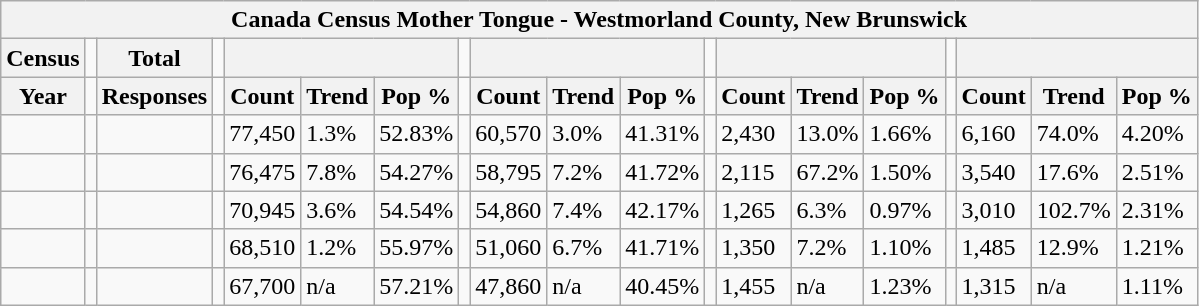<table class="wikitable">
<tr>
<th colspan="19">Canada Census Mother Tongue - Westmorland County, New Brunswick</th>
</tr>
<tr>
<th>Census</th>
<td></td>
<th>Total</th>
<td colspan="1"></td>
<th colspan="3"></th>
<td colspan="1"></td>
<th colspan="3"></th>
<td colspan="1"></td>
<th colspan="3"></th>
<td colspan="1"></td>
<th colspan="3"></th>
</tr>
<tr>
<th>Year</th>
<td></td>
<th>Responses</th>
<td></td>
<th>Count</th>
<th>Trend</th>
<th>Pop %</th>
<td></td>
<th>Count</th>
<th>Trend</th>
<th>Pop %</th>
<td></td>
<th>Count</th>
<th>Trend</th>
<th>Pop %</th>
<td></td>
<th>Count</th>
<th>Trend</th>
<th>Pop %</th>
</tr>
<tr>
<td></td>
<td></td>
<td></td>
<td></td>
<td>77,450</td>
<td> 1.3%</td>
<td>52.83%</td>
<td></td>
<td>60,570</td>
<td> 3.0%</td>
<td>41.31%</td>
<td></td>
<td>2,430</td>
<td> 13.0%</td>
<td>1.66%</td>
<td></td>
<td>6,160</td>
<td> 74.0%</td>
<td>4.20%</td>
</tr>
<tr>
<td></td>
<td></td>
<td></td>
<td></td>
<td>76,475</td>
<td> 7.8%</td>
<td>54.27%</td>
<td></td>
<td>58,795</td>
<td> 7.2%</td>
<td>41.72%</td>
<td></td>
<td>2,115</td>
<td> 67.2%</td>
<td>1.50%</td>
<td></td>
<td>3,540</td>
<td> 17.6%</td>
<td>2.51%</td>
</tr>
<tr>
<td></td>
<td></td>
<td></td>
<td></td>
<td>70,945</td>
<td> 3.6%</td>
<td>54.54%</td>
<td></td>
<td>54,860</td>
<td> 7.4%</td>
<td>42.17%</td>
<td></td>
<td>1,265</td>
<td> 6.3%</td>
<td>0.97%</td>
<td></td>
<td>3,010</td>
<td> 102.7%</td>
<td>2.31%</td>
</tr>
<tr>
<td></td>
<td></td>
<td></td>
<td></td>
<td>68,510</td>
<td> 1.2%</td>
<td>55.97%</td>
<td></td>
<td>51,060</td>
<td> 6.7%</td>
<td>41.71%</td>
<td></td>
<td>1,350</td>
<td> 7.2%</td>
<td>1.10%</td>
<td></td>
<td>1,485</td>
<td> 12.9%</td>
<td>1.21%</td>
</tr>
<tr>
<td></td>
<td></td>
<td></td>
<td></td>
<td>67,700</td>
<td>n/a</td>
<td>57.21%</td>
<td></td>
<td>47,860</td>
<td>n/a</td>
<td>40.45%</td>
<td></td>
<td>1,455</td>
<td>n/a</td>
<td>1.23%</td>
<td></td>
<td>1,315</td>
<td>n/a</td>
<td>1.11%</td>
</tr>
</table>
